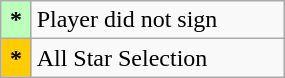<table class="wikitable" style="width:15%;">
<tr>
<th scope="row" style="background:#bfb;">*</th>
<td>Player did not sign</td>
</tr>
<tr>
<th scope="row" style="background:#FFCC00;">*</th>
<td>All Star Selection</td>
</tr>
</table>
